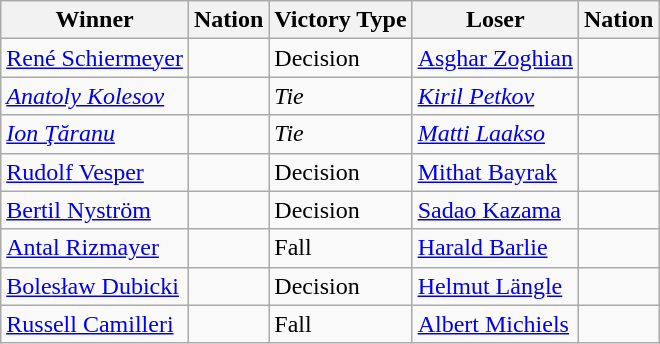<table class="wikitable sortable" style="text-align:left;">
<tr>
<th>Winner</th>
<th>Nation</th>
<th>Victory Type</th>
<th>Loser</th>
<th>Nation</th>
</tr>
<tr>
<td><a href='#'>René Schiermeyer</a></td>
<td></td>
<td>Decision</td>
<td><a href='#'>Asghar Zoghian</a></td>
<td></td>
</tr>
<tr style="font-style: italic">
<td><a href='#'>Anatoly Kolesov</a></td>
<td></td>
<td>Tie</td>
<td><a href='#'>Kiril Petkov</a></td>
<td></td>
</tr>
<tr style="font-style: italic">
<td><a href='#'>Ion Ţăranu</a></td>
<td></td>
<td>Tie</td>
<td><a href='#'>Matti Laakso</a></td>
<td></td>
</tr>
<tr>
<td><a href='#'>Rudolf Vesper</a></td>
<td></td>
<td>Decision</td>
<td><a href='#'>Mithat Bayrak</a></td>
<td></td>
</tr>
<tr>
<td><a href='#'>Bertil Nyström</a></td>
<td></td>
<td>Decision</td>
<td><a href='#'>Sadao Kazama</a></td>
<td></td>
</tr>
<tr>
<td><a href='#'>Antal Rizmayer</a></td>
<td></td>
<td>Fall</td>
<td><a href='#'>Harald Barlie</a></td>
<td></td>
</tr>
<tr>
<td><a href='#'>Bolesław Dubicki</a></td>
<td></td>
<td>Decision</td>
<td><a href='#'>Helmut Längle</a></td>
<td></td>
</tr>
<tr>
<td><a href='#'>Russell Camilleri</a></td>
<td></td>
<td>Fall</td>
<td><a href='#'>Albert Michiels</a></td>
<td></td>
</tr>
</table>
